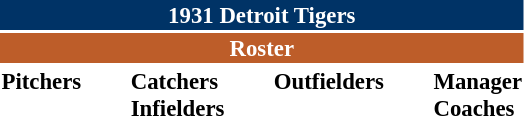<table class="toccolours" style="font-size: 95%;">
<tr>
<th colspan="10" style="background-color: #003366; color: white; text-align: center;">1931 Detroit Tigers</th>
</tr>
<tr>
<td colspan="10" style="background-color: #bd5d29; color: white; text-align: center;"><strong>Roster</strong></td>
</tr>
<tr>
<td valign="top"><strong>Pitchers</strong><br>








</td>
<td width="25px"></td>
<td valign="top"><strong>Catchers</strong><br>




<strong>Infielders</strong>










</td>
<td width="25px"></td>
<td valign="top"><strong>Outfielders</strong><br>





</td>
<td width="25px"></td>
<td valign="top"><strong>Manager</strong><br>
<strong>Coaches</strong>

</td>
</tr>
</table>
